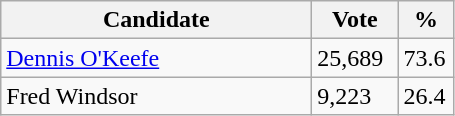<table class="wikitable">
<tr>
<th bgcolor="#DDDDFF" width="200px">Candidate</th>
<th bgcolor="#DDDDFF" width="50px">Vote</th>
<th bgcolor="#DDDDFF" width="30px">%</th>
</tr>
<tr>
<td><a href='#'>Dennis O'Keefe</a></td>
<td>25,689</td>
<td>73.6</td>
</tr>
<tr>
<td>Fred Windsor</td>
<td>9,223</td>
<td>26.4</td>
</tr>
</table>
